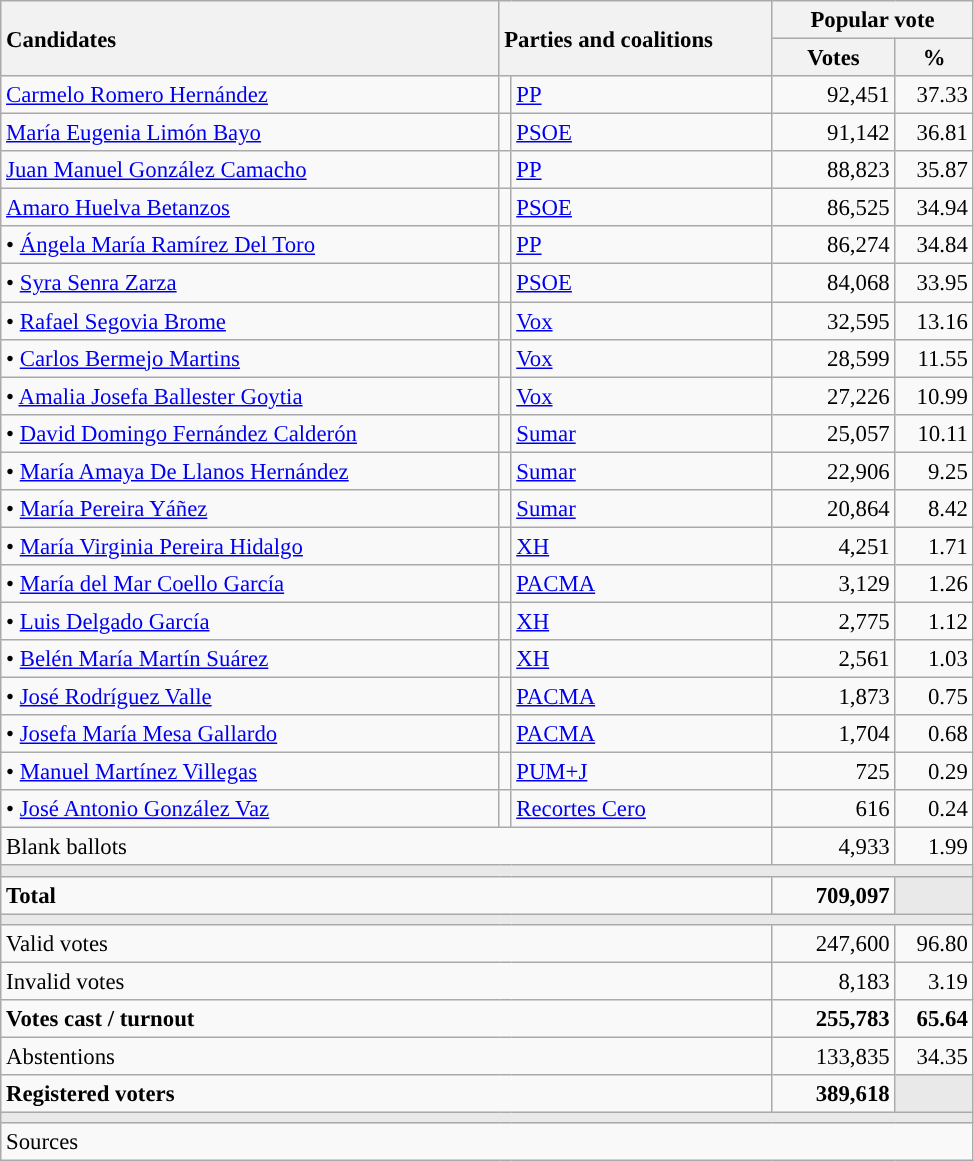<table class="wikitable" style="text-align:right; font-size:95%;">
<tr>
<th style="text-align:left;" rowspan="2" width="325">Candidates</th>
<th style="text-align:left;" rowspan="2" colspan="2" width="175">Parties and coalitions</th>
<th colspan="2">Popular vote</th>
</tr>
<tr>
<th width="75">Votes</th>
<th width="45">%</th>
</tr>
<tr>
<td align="left"> <a href='#'>Carmelo Romero Hernández</a></td>
<td width="1" style="color:inherit;background:"></td>
<td align="left"><a href='#'>PP</a></td>
<td>92,451</td>
<td>37.33</td>
</tr>
<tr>
<td align="left"> <a href='#'>María Eugenia Limón Bayo</a></td>
<td width="1" style="color:inherit;background:"></td>
<td align="left"><a href='#'>PSOE</a></td>
<td>91,142</td>
<td>36.81</td>
</tr>
<tr>
<td align="left"> <a href='#'>Juan Manuel González Camacho</a></td>
<td width="1" style="color:inherit;background:"></td>
<td align="left"><a href='#'>PP</a></td>
<td>88,823</td>
<td>35.87</td>
</tr>
<tr>
<td align="left"> <a href='#'>Amaro Huelva Betanzos</a></td>
<td width="1" style="color:inherit;background:"></td>
<td align="left"><a href='#'>PSOE</a></td>
<td>86,525</td>
<td>34.94</td>
</tr>
<tr>
<td align="left">• <a href='#'>Ángela María Ramírez Del Toro</a></td>
<td width="1" style="color:inherit;background:"></td>
<td align="left"><a href='#'>PP</a></td>
<td>86,274</td>
<td>34.84</td>
</tr>
<tr>
<td align="left">• <a href='#'>Syra Senra Zarza</a></td>
<td width="1" style="color:inherit;background:"></td>
<td align="left"><a href='#'>PSOE</a></td>
<td>84,068</td>
<td>33.95</td>
</tr>
<tr>
<td align="left">• <a href='#'>Rafael Segovia Brome</a></td>
<td width="1" style="color:inherit;background:"></td>
<td align="left"><a href='#'>Vox</a></td>
<td>32,595</td>
<td>13.16</td>
</tr>
<tr>
<td align="left">• <a href='#'>Carlos Bermejo Martins</a></td>
<td width="1" style="color:inherit;background:"></td>
<td align="left"><a href='#'>Vox</a></td>
<td>28,599</td>
<td>11.55</td>
</tr>
<tr>
<td align="left">• <a href='#'>Amalia Josefa Ballester Goytia</a></td>
<td width="1" style="color:inherit;background:"></td>
<td align="left"><a href='#'>Vox</a></td>
<td>27,226</td>
<td>10.99</td>
</tr>
<tr>
<td align="left">• <a href='#'>David Domingo Fernández Calderón</a></td>
<td width="1" style="color:inherit;background:"></td>
<td align="left"><a href='#'>Sumar</a></td>
<td>25,057</td>
<td>10.11</td>
</tr>
<tr>
<td align="left">• <a href='#'>María Amaya De Llanos Hernández</a></td>
<td width="1" style="color:inherit;background:"></td>
<td align="left"><a href='#'>Sumar</a></td>
<td>22,906</td>
<td>9.25</td>
</tr>
<tr>
<td align="left">• <a href='#'>María Pereira Yáñez</a></td>
<td width="1" style="color:inherit;background:"></td>
<td align="left"><a href='#'>Sumar</a></td>
<td>20,864</td>
<td>8.42</td>
</tr>
<tr>
<td align="left">• <a href='#'>María Virginia Pereira Hidalgo</a></td>
<td width="1" style="color:inherit;background:"></td>
<td align="left"><a href='#'>XH</a></td>
<td>4,251</td>
<td>1.71</td>
</tr>
<tr>
<td align="left">• <a href='#'>María del Mar Coello García</a></td>
<td width="1" style="color:inherit;background:"></td>
<td align="left"><a href='#'>PACMA</a></td>
<td>3,129</td>
<td>1.26</td>
</tr>
<tr>
<td align="left">• <a href='#'>Luis Delgado García</a></td>
<td width="1" style="color:inherit;background:"></td>
<td align="left"><a href='#'>XH</a></td>
<td>2,775</td>
<td>1.12</td>
</tr>
<tr>
<td align="left">• <a href='#'>Belén María Martín Suárez</a></td>
<td width="1" style="color:inherit;background:"></td>
<td align="left"><a href='#'>XH</a></td>
<td>2,561</td>
<td>1.03</td>
</tr>
<tr>
<td align="left">• <a href='#'>José Rodríguez Valle</a></td>
<td width="1" style="color:inherit;background:"></td>
<td align="left"><a href='#'>PACMA</a></td>
<td>1,873</td>
<td>0.75</td>
</tr>
<tr>
<td align="left">• <a href='#'>Josefa María Mesa Gallardo</a></td>
<td width="1" style="color:inherit;background:"></td>
<td align="left"><a href='#'>PACMA</a></td>
<td>1,704</td>
<td>0.68</td>
</tr>
<tr>
<td align="left">• <a href='#'>Manuel Martínez Villegas</a></td>
<td width="1" style="color:inherit;background:"></td>
<td align="left"><a href='#'>PUM+J</a></td>
<td>725</td>
<td>0.29</td>
</tr>
<tr>
<td align="left">• <a href='#'>José Antonio González Vaz</a></td>
<td width="1" style="color:inherit;background:"></td>
<td align="left"><a href='#'>Recortes Cero</a></td>
<td>616</td>
<td>0.24</td>
</tr>
<tr>
<td align="left" colspan="3">Blank ballots</td>
<td>4,933</td>
<td>1.99</td>
</tr>
<tr>
<td colspan="5" bgcolor="#E9E9E9"></td>
</tr>
<tr style="font-weight:bold;">
<td align="left" colspan="3">Total</td>
<td>709,097</td>
<td bgcolor="#E9E9E9"></td>
</tr>
<tr>
<td colspan="5" bgcolor="#E9E9E9"></td>
</tr>
<tr>
<td align="left" colspan="3">Valid votes</td>
<td>247,600</td>
<td>96.80</td>
</tr>
<tr>
<td align="left" colspan="3">Invalid votes</td>
<td>8,183</td>
<td>3.19</td>
</tr>
<tr style="font-weight:bold;">
<td align="left" colspan="3">Votes cast / turnout</td>
<td>255,783</td>
<td>65.64</td>
</tr>
<tr>
<td align="left" colspan="3">Abstentions</td>
<td>133,835</td>
<td>34.35</td>
</tr>
<tr style="font-weight:bold;">
<td align="left" colspan="3">Registered voters</td>
<td>389,618</td>
<td bgcolor="#E9E9E9"></td>
</tr>
<tr>
<td colspan="5" bgcolor="#E9E9E9"></td>
</tr>
<tr>
<td align="left" colspan="5">Sources</td>
</tr>
</table>
